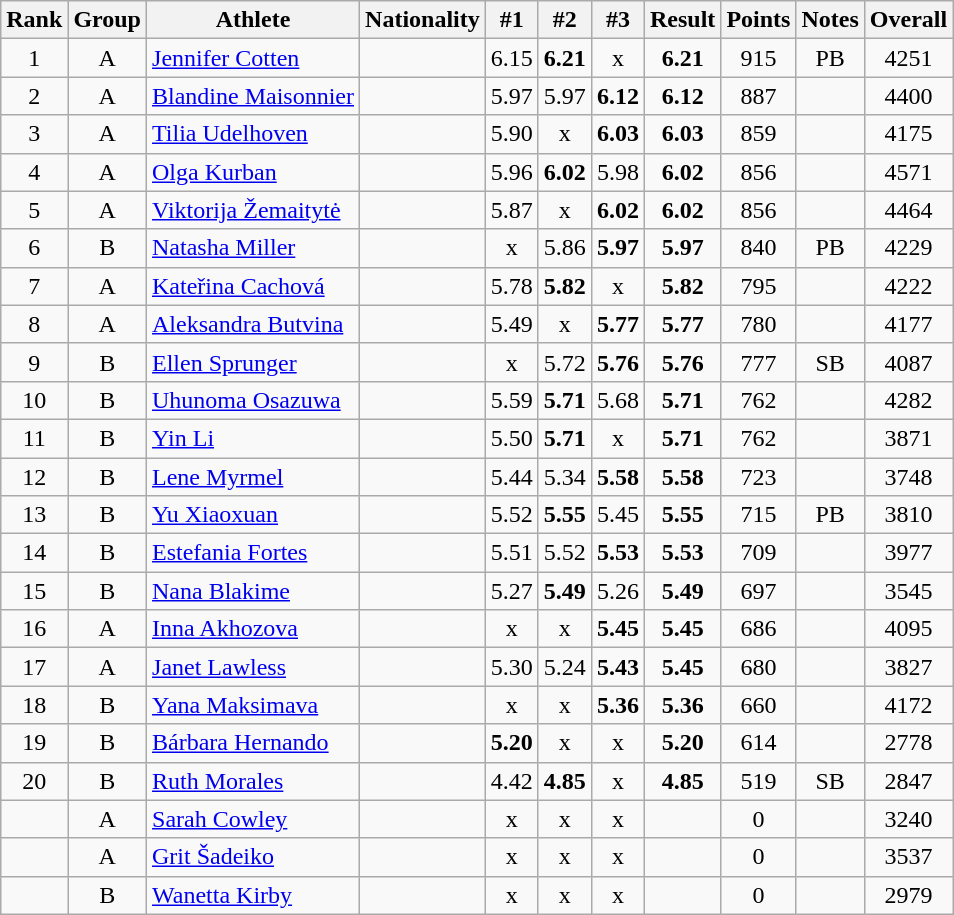<table class="wikitable sortable" style="text-align:center">
<tr>
<th>Rank</th>
<th>Group</th>
<th>Athlete</th>
<th>Nationality</th>
<th>#1</th>
<th>#2</th>
<th>#3</th>
<th>Result</th>
<th>Points</th>
<th>Notes</th>
<th>Overall</th>
</tr>
<tr>
<td>1</td>
<td>A</td>
<td align=left><a href='#'>Jennifer Cotten</a></td>
<td align=left></td>
<td>6.15</td>
<td><strong>6.21</strong></td>
<td>x</td>
<td><strong>6.21</strong></td>
<td>915</td>
<td>PB</td>
<td>4251</td>
</tr>
<tr>
<td>2</td>
<td>A</td>
<td align=left><a href='#'>Blandine Maisonnier</a></td>
<td align=left></td>
<td>5.97</td>
<td>5.97</td>
<td><strong>6.12</strong></td>
<td><strong>6.12</strong></td>
<td>887</td>
<td></td>
<td>4400</td>
</tr>
<tr>
<td>3</td>
<td>A</td>
<td align=left><a href='#'>Tilia Udelhoven</a></td>
<td align=left></td>
<td>5.90</td>
<td>x</td>
<td><strong>6.03</strong></td>
<td><strong>6.03</strong></td>
<td>859</td>
<td></td>
<td>4175</td>
</tr>
<tr>
<td>4</td>
<td>A</td>
<td align=left><a href='#'>Olga Kurban</a></td>
<td align=left></td>
<td>5.96</td>
<td><strong>6.02</strong></td>
<td>5.98</td>
<td><strong>6.02</strong></td>
<td>856</td>
<td></td>
<td>4571</td>
</tr>
<tr>
<td>5</td>
<td>A</td>
<td align=left><a href='#'>Viktorija Žemaitytė</a></td>
<td align=left></td>
<td>5.87</td>
<td>x</td>
<td><strong>6.02</strong></td>
<td><strong>6.02</strong></td>
<td>856</td>
<td></td>
<td>4464</td>
</tr>
<tr>
<td>6</td>
<td>B</td>
<td align=left><a href='#'>Natasha Miller</a></td>
<td align=left></td>
<td>x</td>
<td>5.86</td>
<td><strong>5.97</strong></td>
<td><strong>5.97</strong></td>
<td>840</td>
<td>PB</td>
<td>4229</td>
</tr>
<tr>
<td>7</td>
<td>A</td>
<td align=left><a href='#'>Kateřina Cachová</a></td>
<td align=left></td>
<td>5.78</td>
<td><strong>5.82</strong></td>
<td>x</td>
<td><strong>5.82</strong></td>
<td>795</td>
<td></td>
<td>4222</td>
</tr>
<tr>
<td>8</td>
<td>A</td>
<td align=left><a href='#'>Aleksandra Butvina</a></td>
<td align=left></td>
<td>5.49</td>
<td>x</td>
<td><strong>5.77</strong></td>
<td><strong>5.77</strong></td>
<td>780</td>
<td></td>
<td>4177</td>
</tr>
<tr>
<td>9</td>
<td>B</td>
<td align=left><a href='#'>Ellen Sprunger</a></td>
<td align=left></td>
<td>x</td>
<td>5.72</td>
<td><strong>5.76</strong></td>
<td><strong>5.76</strong></td>
<td>777</td>
<td>SB</td>
<td>4087</td>
</tr>
<tr>
<td>10</td>
<td>B</td>
<td align=left><a href='#'>Uhunoma Osazuwa</a></td>
<td align=left></td>
<td>5.59</td>
<td><strong>5.71</strong></td>
<td>5.68</td>
<td><strong>5.71</strong></td>
<td>762</td>
<td></td>
<td>4282</td>
</tr>
<tr>
<td>11</td>
<td>B</td>
<td align=left><a href='#'>Yin Li</a></td>
<td align=left></td>
<td>5.50</td>
<td><strong>5.71</strong></td>
<td>x</td>
<td><strong>5.71</strong></td>
<td>762</td>
<td></td>
<td>3871</td>
</tr>
<tr>
<td>12</td>
<td>B</td>
<td align=left><a href='#'>Lene Myrmel</a></td>
<td align=left></td>
<td>5.44</td>
<td>5.34</td>
<td><strong>5.58</strong></td>
<td><strong>5.58</strong></td>
<td>723</td>
<td></td>
<td>3748</td>
</tr>
<tr>
<td>13</td>
<td>B</td>
<td align=left><a href='#'>Yu Xiaoxuan</a></td>
<td align=left></td>
<td>5.52</td>
<td><strong>5.55</strong></td>
<td>5.45</td>
<td><strong>5.55</strong></td>
<td>715</td>
<td>PB</td>
<td>3810</td>
</tr>
<tr>
<td>14</td>
<td>B</td>
<td align=left><a href='#'>Estefania Fortes</a></td>
<td align=left></td>
<td>5.51</td>
<td>5.52</td>
<td><strong>5.53</strong></td>
<td><strong>5.53</strong></td>
<td>709</td>
<td></td>
<td>3977</td>
</tr>
<tr>
<td>15</td>
<td>B</td>
<td align=left><a href='#'>Nana Blakime</a></td>
<td align=left></td>
<td>5.27</td>
<td><strong>5.49</strong></td>
<td>5.26</td>
<td><strong>5.49</strong></td>
<td>697</td>
<td></td>
<td>3545</td>
</tr>
<tr>
<td>16</td>
<td>A</td>
<td align=left><a href='#'>Inna Akhozova</a></td>
<td align=left></td>
<td>x</td>
<td>x</td>
<td><strong>5.45</strong></td>
<td><strong>5.45</strong></td>
<td>686</td>
<td></td>
<td>4095</td>
</tr>
<tr>
<td>17</td>
<td>A</td>
<td align=left><a href='#'>Janet Lawless</a></td>
<td align=left></td>
<td>5.30</td>
<td>5.24</td>
<td><strong>5.43</strong></td>
<td><strong>5.45</strong></td>
<td>680</td>
<td></td>
<td>3827</td>
</tr>
<tr>
<td>18</td>
<td>B</td>
<td align=left><a href='#'>Yana Maksimava</a></td>
<td align=left></td>
<td>x</td>
<td>x</td>
<td><strong>5.36</strong></td>
<td><strong>5.36</strong></td>
<td>660</td>
<td></td>
<td>4172</td>
</tr>
<tr>
<td>19</td>
<td>B</td>
<td align=left><a href='#'>Bárbara Hernando</a></td>
<td align=left></td>
<td><strong>5.20</strong></td>
<td>x</td>
<td>x</td>
<td><strong>5.20</strong></td>
<td>614</td>
<td></td>
<td>2778</td>
</tr>
<tr>
<td>20</td>
<td>B</td>
<td align=left><a href='#'>Ruth Morales</a></td>
<td align=left></td>
<td>4.42</td>
<td><strong>4.85</strong></td>
<td>x</td>
<td><strong>4.85</strong></td>
<td>519</td>
<td>SB</td>
<td>2847</td>
</tr>
<tr>
<td></td>
<td>A</td>
<td align=left><a href='#'>Sarah Cowley</a></td>
<td align=left></td>
<td>x</td>
<td>x</td>
<td>x</td>
<td><strong></strong></td>
<td>0</td>
<td></td>
<td>3240</td>
</tr>
<tr>
<td></td>
<td>A</td>
<td align=left><a href='#'>Grit Šadeiko</a></td>
<td align=left></td>
<td>x</td>
<td>x</td>
<td>x</td>
<td><strong></strong></td>
<td>0</td>
<td></td>
<td>3537</td>
</tr>
<tr>
<td></td>
<td>B</td>
<td align=left><a href='#'>Wanetta Kirby</a></td>
<td align=left></td>
<td>x</td>
<td>x</td>
<td>x</td>
<td><strong></strong></td>
<td>0</td>
<td></td>
<td>2979</td>
</tr>
</table>
